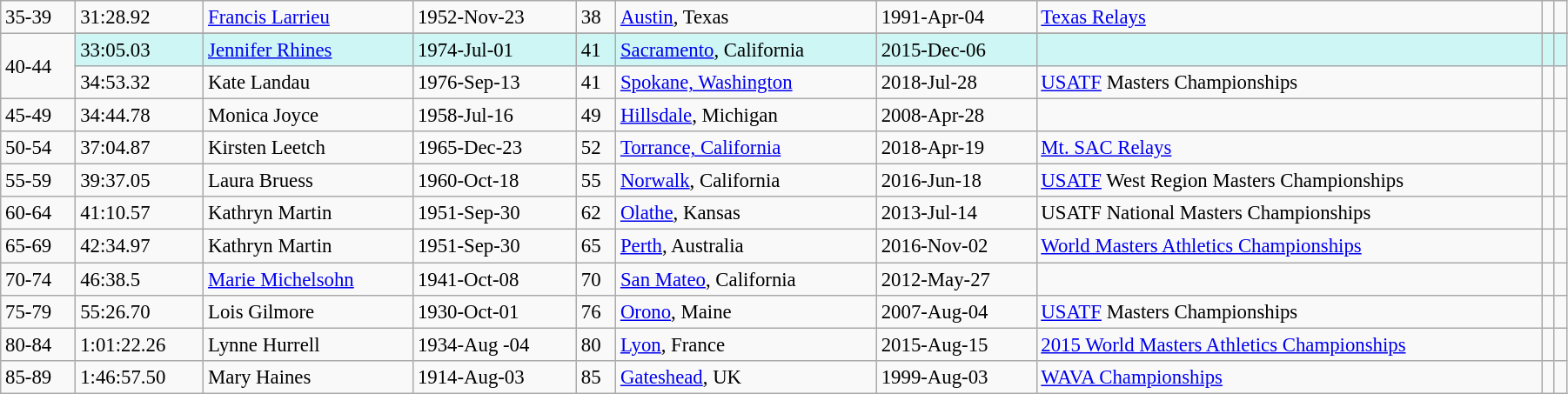<table class="wikitable" style="font-size:95%; width: 95%">
<tr>
<td>35-39</td>
<td>31:28.92</td>
<td><a href='#'>Francis Larrieu</a></td>
<td>1952-Nov-23</td>
<td>38</td>
<td><a href='#'>Austin</a>, Texas</td>
<td>1991-Apr-04</td>
<td><a href='#'>Texas Relays</a></td>
<td></td>
<td></td>
</tr>
<tr>
<td rowspan=3>40-44</td>
</tr>
<tr style="background:#cef6f5;">
<td>33:05.03</td>
<td><a href='#'>Jennifer Rhines</a></td>
<td>1974-Jul-01</td>
<td>41</td>
<td><a href='#'>Sacramento</a>, California</td>
<td>2015-Dec-06</td>
<td></td>
<td></td>
<td></td>
</tr>
<tr>
<td>34:53.32</td>
<td>Kate Landau</td>
<td>1976-Sep-13</td>
<td>41</td>
<td><a href='#'>Spokane, Washington</a></td>
<td>2018-Jul-28</td>
<td><a href='#'>USATF</a> Masters Championships</td>
<td></td>
<td></td>
</tr>
<tr>
<td>45-49</td>
<td>34:44.78</td>
<td>Monica Joyce</td>
<td>1958-Jul-16</td>
<td>49</td>
<td><a href='#'>Hillsdale</a>, Michigan</td>
<td>2008-Apr-28</td>
<td></td>
<td></td>
<td></td>
</tr>
<tr>
<td>50-54</td>
<td>37:04.87</td>
<td>Kirsten Leetch</td>
<td>1965-Dec-23</td>
<td>52</td>
<td><a href='#'>Torrance, California</a></td>
<td>2018-Apr-19</td>
<td><a href='#'>Mt. SAC Relays</a></td>
<td></td>
<td></td>
</tr>
<tr>
<td>55-59</td>
<td>39:37.05</td>
<td>Laura Bruess</td>
<td>1960-Oct-18</td>
<td>55</td>
<td><a href='#'>Norwalk</a>, California</td>
<td>2016-Jun-18</td>
<td><a href='#'>USATF</a> West Region Masters Championships</td>
<td></td>
<td></td>
</tr>
<tr>
<td>60-64</td>
<td>41:10.57</td>
<td>Kathryn Martin</td>
<td>1951-Sep-30</td>
<td>62</td>
<td><a href='#'>Olathe</a>, Kansas</td>
<td>2013-Jul-14</td>
<td>USATF National Masters Championships</td>
<td></td>
<td></td>
</tr>
<tr>
<td>65-69</td>
<td>42:34.97</td>
<td>Kathryn Martin</td>
<td>1951-Sep-30</td>
<td>65</td>
<td><a href='#'>Perth</a>, Australia</td>
<td>2016-Nov-02</td>
<td><a href='#'>World Masters Athletics Championships</a></td>
<td></td>
<td></td>
</tr>
<tr>
<td>70-74</td>
<td>46:38.5</td>
<td><a href='#'>Marie Michelsohn</a></td>
<td>1941-Oct-08</td>
<td>70</td>
<td><a href='#'>San Mateo</a>, California</td>
<td>2012-May-27</td>
<td></td>
<td></td>
<td></td>
</tr>
<tr>
<td>75-79</td>
<td>55:26.70</td>
<td>Lois Gilmore</td>
<td>1930-Oct-01</td>
<td>76</td>
<td><a href='#'>Orono</a>, Maine</td>
<td>2007-Aug-04</td>
<td><a href='#'>USATF</a> Masters Championships</td>
<td></td>
<td></td>
</tr>
<tr>
<td>80-84</td>
<td>1:01:22.26</td>
<td>Lynne Hurrell</td>
<td>1934-Aug -04</td>
<td>80</td>
<td><a href='#'>Lyon</a>, France</td>
<td>2015-Aug-15</td>
<td><a href='#'>2015 World Masters Athletics Championships</a></td>
<td></td>
<td></td>
</tr>
<tr>
<td>85-89</td>
<td>1:46:57.50</td>
<td>Mary Haines</td>
<td>1914-Aug-03</td>
<td>85</td>
<td><a href='#'>Gateshead</a>, UK</td>
<td>1999-Aug-03</td>
<td><a href='#'>WAVA Championships</a></td>
<td></td>
<td></td>
</tr>
</table>
